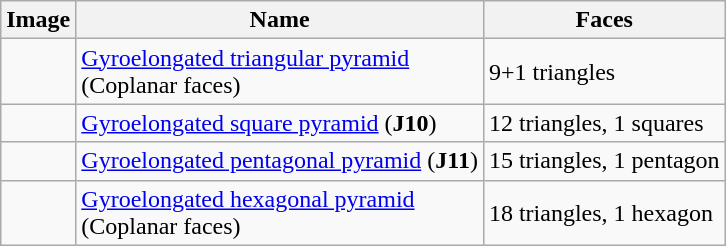<table class="wikitable">
<tr>
<th>Image</th>
<th>Name</th>
<th>Faces</th>
</tr>
<tr>
<td></td>
<td><a href='#'>Gyroelongated triangular pyramid</a><br>(Coplanar faces)</td>
<td>9+1 triangles</td>
</tr>
<tr>
<td></td>
<td><a href='#'>Gyroelongated square pyramid</a> (<strong>J10</strong>)</td>
<td>12 triangles, 1 squares</td>
</tr>
<tr>
<td></td>
<td><a href='#'>Gyroelongated pentagonal pyramid</a> (<strong>J11</strong>)</td>
<td>15 triangles, 1 pentagon</td>
</tr>
<tr>
<td></td>
<td><a href='#'>Gyroelongated hexagonal pyramid</a><br>(Coplanar faces)</td>
<td>18 triangles, 1 hexagon</td>
</tr>
</table>
